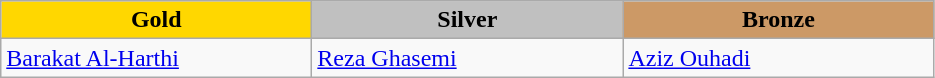<table class="wikitable" style="text-align:left">
<tr align="center">
<td width=200 bgcolor=gold><strong>Gold</strong></td>
<td width=200 bgcolor=silver><strong>Silver</strong></td>
<td width=200 bgcolor=CC9966><strong>Bronze</strong></td>
</tr>
<tr>
<td><a href='#'>Barakat Al-Harthi</a><br><em></em></td>
<td><a href='#'>Reza Ghasemi</a><br><em></em></td>
<td><a href='#'>Aziz Ouhadi</a><br><em></em></td>
</tr>
</table>
